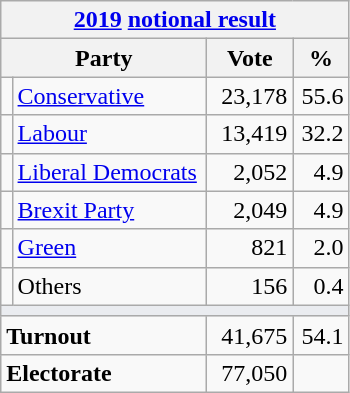<table class="wikitable">
<tr>
<th colspan="4"><a href='#'>2019</a> <a href='#'>notional result</a></th>
</tr>
<tr>
<th bgcolor="#DDDDFF" width="130px" colspan="2">Party</th>
<th bgcolor="#DDDDFF" width="50px">Vote</th>
<th bgcolor="#DDDDFF" width="30px">%</th>
</tr>
<tr>
<td></td>
<td><a href='#'>Conservative</a></td>
<td align=right>23,178</td>
<td align=right>55.6</td>
</tr>
<tr>
<td></td>
<td><a href='#'>Labour</a></td>
<td align=right>13,419</td>
<td align=right>32.2</td>
</tr>
<tr>
<td></td>
<td><a href='#'>Liberal Democrats</a></td>
<td align=right>2,052</td>
<td align=right>4.9</td>
</tr>
<tr>
<td></td>
<td><a href='#'>Brexit Party</a></td>
<td align=right>2,049</td>
<td align=right>4.9</td>
</tr>
<tr>
<td></td>
<td><a href='#'>Green</a></td>
<td align=right>821</td>
<td align=right>2.0</td>
</tr>
<tr>
<td></td>
<td>Others</td>
<td align=right>156</td>
<td align=right>0.4</td>
</tr>
<tr>
<td colspan="4" bgcolor="#EAECF0"></td>
</tr>
<tr>
<td colspan="2"><strong>Turnout</strong></td>
<td align=right>41,675</td>
<td align=right>54.1</td>
</tr>
<tr>
<td colspan="2"><strong>Electorate</strong></td>
<td align=right>77,050</td>
</tr>
</table>
